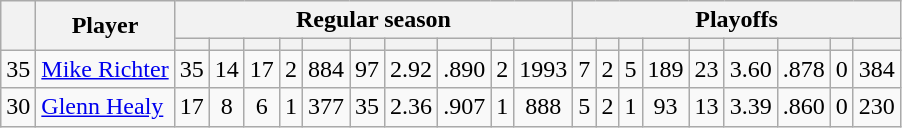<table class="wikitable plainrowheaders" style="text-align:center;">
<tr>
<th scope="col" rowspan="2"></th>
<th scope="col" rowspan="2">Player</th>
<th scope=colgroup colspan=10>Regular season</th>
<th scope=colgroup colspan=9>Playoffs</th>
</tr>
<tr>
<th scope="col"></th>
<th scope="col"></th>
<th scope="col"></th>
<th scope="col"></th>
<th scope="col"></th>
<th scope="col"></th>
<th scope="col"></th>
<th scope="col"></th>
<th scope="col"></th>
<th scope="col"></th>
<th scope="col"></th>
<th scope="col"></th>
<th scope="col"></th>
<th scope="col"></th>
<th scope="col"></th>
<th scope="col"></th>
<th scope="col"></th>
<th scope="col"></th>
<th scope="col"></th>
</tr>
<tr>
<td scope="row">35</td>
<td align="left"><a href='#'>Mike Richter</a></td>
<td>35</td>
<td>14</td>
<td>17</td>
<td>2</td>
<td>884</td>
<td>97</td>
<td>2.92</td>
<td>.890</td>
<td>2</td>
<td>1993</td>
<td>7</td>
<td>2</td>
<td>5</td>
<td>189</td>
<td>23</td>
<td>3.60</td>
<td>.878</td>
<td>0</td>
<td>384</td>
</tr>
<tr>
<td scope="row">30</td>
<td align="left"><a href='#'>Glenn Healy</a></td>
<td>17</td>
<td>8</td>
<td>6</td>
<td>1</td>
<td>377</td>
<td>35</td>
<td>2.36</td>
<td>.907</td>
<td>1</td>
<td>888</td>
<td>5</td>
<td>2</td>
<td>1</td>
<td>93</td>
<td>13</td>
<td>3.39</td>
<td>.860</td>
<td>0</td>
<td>230</td>
</tr>
</table>
